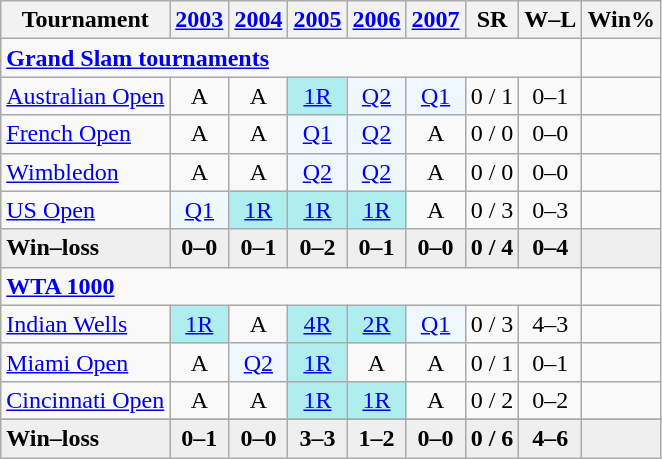<table class=wikitable style=text-align:center>
<tr>
<th>Tournament</th>
<th><a href='#'>2003</a></th>
<th><a href='#'>2004</a></th>
<th><a href='#'>2005</a></th>
<th><a href='#'>2006</a></th>
<th><a href='#'>2007</a></th>
<th>SR</th>
<th>W–L</th>
<th>Win%</th>
</tr>
<tr>
<td colspan=8 align=left><strong><a href='#'>Grand Slam tournaments</a></strong></td>
</tr>
<tr>
<td align=left><a href='#'>Australian Open</a></td>
<td>A</td>
<td>A</td>
<td style=background:#afeeee><a href='#'>1R</a></td>
<td style=background:#f0f8ff><a href='#'>Q2</a></td>
<td style=background:#f0f8ff><a href='#'>Q1</a></td>
<td>0 / 1</td>
<td>0–1</td>
<td></td>
</tr>
<tr>
<td align=left><a href='#'>French Open</a></td>
<td>A</td>
<td>A</td>
<td style=background:#f0f8ff><a href='#'>Q1</a></td>
<td style=background:#f0f8ff><a href='#'>Q2</a></td>
<td>A</td>
<td>0 / 0</td>
<td>0–0</td>
<td></td>
</tr>
<tr>
<td align=left><a href='#'>Wimbledon</a></td>
<td>A</td>
<td>A</td>
<td bgcolor=f0f8ff><a href='#'>Q2</a></td>
<td bgcolor=f0f8ff><a href='#'>Q2</a></td>
<td>A</td>
<td>0 / 0</td>
<td>0–0</td>
<td></td>
</tr>
<tr>
<td align=left><a href='#'>US Open</a></td>
<td style=background:#f0f8ff><a href='#'>Q1</a></td>
<td style=background:#afeeee><a href='#'>1R</a></td>
<td style=background:#afeeee><a href='#'>1R</a></td>
<td style=background:#afeeee><a href='#'>1R</a></td>
<td>A</td>
<td>0 / 3</td>
<td>0–3</td>
<td></td>
</tr>
<tr style=background:#efefef;font-weight:bold>
<td style=text-align:left>Win–loss</td>
<td>0–0</td>
<td>0–1</td>
<td>0–2</td>
<td>0–1</td>
<td>0–0</td>
<td>0 / 4</td>
<td>0–4</td>
<td></td>
</tr>
<tr>
<td colspan=8 align=left><strong><a href='#'>WTA 1000</a></strong></td>
</tr>
<tr>
<td align=left><a href='#'>Indian Wells</a></td>
<td style=background:#afeeee><a href='#'>1R</a></td>
<td>A</td>
<td style=background:#afeeee><a href='#'>4R</a></td>
<td style=background:#afeeee><a href='#'>2R</a></td>
<td style=background:#f0f8ff><a href='#'>Q1</a></td>
<td>0 / 3</td>
<td>4–3</td>
<td></td>
</tr>
<tr>
<td align=left><a href='#'>Miami Open</a></td>
<td>A</td>
<td style=background:#f0f8ff><a href='#'>Q2</a></td>
<td style=background:#afeeee><a href='#'>1R</a></td>
<td>A</td>
<td>A</td>
<td>0 / 1</td>
<td>0–1</td>
<td></td>
</tr>
<tr>
<td align=left><a href='#'>Cincinnati Open</a></td>
<td>A</td>
<td>A</td>
<td bgcolor=afeeee><a href='#'>1R</a></td>
<td bgcolor=afeeee><a href='#'>1R</a></td>
<td>A</td>
<td>0 / 2</td>
<td>0–2</td>
<td></td>
</tr>
<tr>
</tr>
<tr style=background:#efefef;font-weight:bold>
<td style=text-align:left>Win–loss</td>
<td>0–1</td>
<td>0–0</td>
<td>3–3</td>
<td>1–2</td>
<td>0–0</td>
<td>0 / 6</td>
<td>4–6</td>
<td></td>
</tr>
</table>
